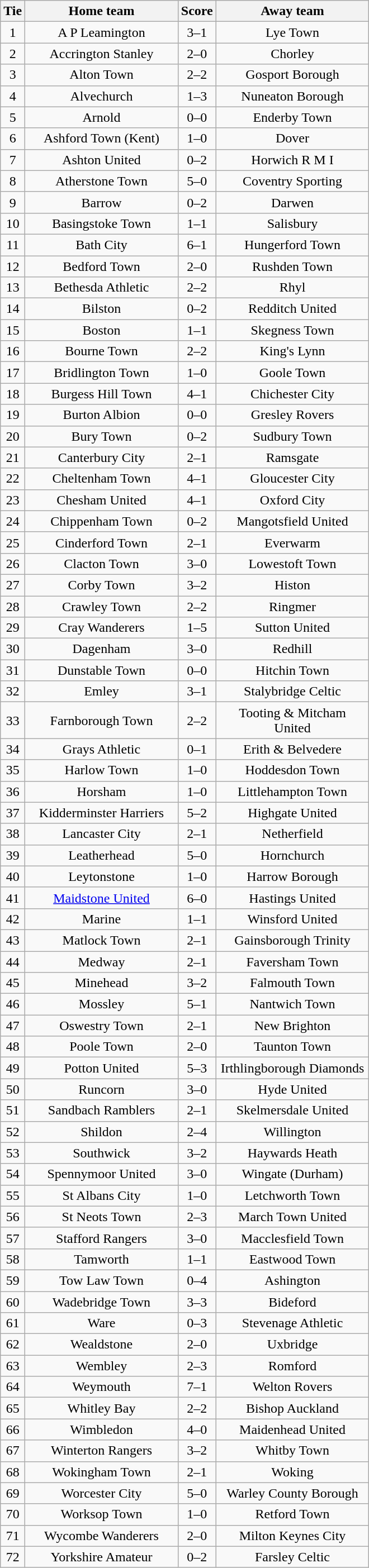<table class="wikitable" style="text-align:center;">
<tr>
<th width=20>Tie</th>
<th width=175>Home team</th>
<th width=20>Score</th>
<th width=175>Away team</th>
</tr>
<tr>
<td>1</td>
<td>A P Leamington</td>
<td>3–1</td>
<td>Lye Town</td>
</tr>
<tr>
<td>2</td>
<td>Accrington Stanley</td>
<td>2–0</td>
<td>Chorley</td>
</tr>
<tr>
<td>3</td>
<td>Alton Town</td>
<td>2–2</td>
<td>Gosport Borough</td>
</tr>
<tr>
<td>4</td>
<td>Alvechurch</td>
<td>1–3</td>
<td>Nuneaton Borough</td>
</tr>
<tr>
<td>5</td>
<td>Arnold</td>
<td>0–0</td>
<td>Enderby Town</td>
</tr>
<tr>
<td>6</td>
<td>Ashford Town (Kent)</td>
<td>1–0</td>
<td>Dover</td>
</tr>
<tr>
<td>7</td>
<td>Ashton United</td>
<td>0–2</td>
<td>Horwich R M I</td>
</tr>
<tr>
<td>8</td>
<td>Atherstone Town</td>
<td>5–0</td>
<td>Coventry Sporting</td>
</tr>
<tr>
<td>9</td>
<td>Barrow</td>
<td>0–2</td>
<td>Darwen</td>
</tr>
<tr>
<td>10</td>
<td>Basingstoke Town</td>
<td>1–1</td>
<td>Salisbury</td>
</tr>
<tr>
<td>11</td>
<td>Bath City</td>
<td>6–1</td>
<td>Hungerford Town</td>
</tr>
<tr>
<td>12</td>
<td>Bedford Town</td>
<td>2–0</td>
<td>Rushden Town</td>
</tr>
<tr>
<td>13</td>
<td>Bethesda Athletic</td>
<td>2–2</td>
<td>Rhyl</td>
</tr>
<tr>
<td>14</td>
<td>Bilston</td>
<td>0–2</td>
<td>Redditch United</td>
</tr>
<tr>
<td>15</td>
<td>Boston</td>
<td>1–1</td>
<td>Skegness Town</td>
</tr>
<tr>
<td>16</td>
<td>Bourne Town</td>
<td>2–2</td>
<td>King's Lynn</td>
</tr>
<tr>
<td>17</td>
<td>Bridlington Town</td>
<td>1–0</td>
<td>Goole Town</td>
</tr>
<tr>
<td>18</td>
<td>Burgess Hill Town</td>
<td>4–1</td>
<td>Chichester City</td>
</tr>
<tr>
<td>19</td>
<td>Burton Albion</td>
<td>0–0</td>
<td>Gresley Rovers</td>
</tr>
<tr>
<td>20</td>
<td>Bury Town</td>
<td>0–2</td>
<td>Sudbury Town</td>
</tr>
<tr>
<td>21</td>
<td>Canterbury City</td>
<td>2–1</td>
<td>Ramsgate</td>
</tr>
<tr>
<td>22</td>
<td>Cheltenham Town</td>
<td>4–1</td>
<td>Gloucester City</td>
</tr>
<tr>
<td>23</td>
<td>Chesham United</td>
<td>4–1</td>
<td>Oxford City</td>
</tr>
<tr>
<td>24</td>
<td>Chippenham Town</td>
<td>0–2</td>
<td>Mangotsfield United</td>
</tr>
<tr>
<td>25</td>
<td>Cinderford Town</td>
<td>2–1</td>
<td>Everwarm</td>
</tr>
<tr>
<td>26</td>
<td>Clacton Town</td>
<td>3–0</td>
<td>Lowestoft Town</td>
</tr>
<tr>
<td>27</td>
<td>Corby Town</td>
<td>3–2</td>
<td>Histon</td>
</tr>
<tr>
<td>28</td>
<td>Crawley Town</td>
<td>2–2</td>
<td>Ringmer</td>
</tr>
<tr>
<td>29</td>
<td>Cray Wanderers</td>
<td>1–5</td>
<td>Sutton United</td>
</tr>
<tr>
<td>30</td>
<td>Dagenham</td>
<td>3–0</td>
<td>Redhill</td>
</tr>
<tr>
<td>31</td>
<td>Dunstable Town</td>
<td>0–0</td>
<td>Hitchin Town</td>
</tr>
<tr>
<td>32</td>
<td>Emley</td>
<td>3–1</td>
<td>Stalybridge Celtic</td>
</tr>
<tr>
<td>33</td>
<td>Farnborough Town</td>
<td>2–2</td>
<td>Tooting & Mitcham United</td>
</tr>
<tr>
<td>34</td>
<td>Grays Athletic</td>
<td>0–1</td>
<td>Erith & Belvedere</td>
</tr>
<tr>
<td>35</td>
<td>Harlow Town</td>
<td>1–0</td>
<td>Hoddesdon Town</td>
</tr>
<tr>
<td>36</td>
<td>Horsham</td>
<td>1–0</td>
<td>Littlehampton Town</td>
</tr>
<tr>
<td>37</td>
<td>Kidderminster Harriers</td>
<td>5–2</td>
<td>Highgate United</td>
</tr>
<tr>
<td>38</td>
<td>Lancaster City</td>
<td>2–1</td>
<td>Netherfield</td>
</tr>
<tr>
<td>39</td>
<td>Leatherhead</td>
<td>5–0</td>
<td>Hornchurch</td>
</tr>
<tr>
<td>40</td>
<td>Leytonstone</td>
<td>1–0</td>
<td>Harrow Borough</td>
</tr>
<tr>
<td>41</td>
<td><a href='#'>Maidstone United</a></td>
<td>6–0</td>
<td>Hastings United</td>
</tr>
<tr>
<td>42</td>
<td>Marine</td>
<td>1–1</td>
<td>Winsford United</td>
</tr>
<tr>
<td>43</td>
<td>Matlock Town</td>
<td>2–1</td>
<td>Gainsborough Trinity</td>
</tr>
<tr>
<td>44</td>
<td>Medway</td>
<td>2–1</td>
<td>Faversham Town</td>
</tr>
<tr>
<td>45</td>
<td>Minehead</td>
<td>3–2</td>
<td>Falmouth Town</td>
</tr>
<tr>
<td>46</td>
<td>Mossley</td>
<td>5–1</td>
<td>Nantwich Town</td>
</tr>
<tr>
<td>47</td>
<td>Oswestry Town</td>
<td>2–1</td>
<td>New Brighton</td>
</tr>
<tr>
<td>48</td>
<td>Poole Town</td>
<td>2–0</td>
<td>Taunton Town</td>
</tr>
<tr>
<td>49</td>
<td>Potton United</td>
<td>5–3</td>
<td>Irthlingborough Diamonds</td>
</tr>
<tr>
<td>50</td>
<td>Runcorn</td>
<td>3–0</td>
<td>Hyde United</td>
</tr>
<tr>
<td>51</td>
<td>Sandbach Ramblers</td>
<td>2–1</td>
<td>Skelmersdale United</td>
</tr>
<tr>
<td>52</td>
<td>Shildon</td>
<td>2–4</td>
<td>Willington</td>
</tr>
<tr>
<td>53</td>
<td>Southwick</td>
<td>3–2</td>
<td>Haywards Heath</td>
</tr>
<tr>
<td>54</td>
<td>Spennymoor United</td>
<td>3–0</td>
<td>Wingate (Durham)</td>
</tr>
<tr>
<td>55</td>
<td>St Albans City</td>
<td>1–0</td>
<td>Letchworth Town</td>
</tr>
<tr>
<td>56</td>
<td>St Neots Town</td>
<td>2–3</td>
<td>March Town United</td>
</tr>
<tr>
<td>57</td>
<td>Stafford Rangers</td>
<td>3–0</td>
<td>Macclesfield Town</td>
</tr>
<tr>
<td>58</td>
<td>Tamworth</td>
<td>1–1</td>
<td>Eastwood Town</td>
</tr>
<tr>
<td>59</td>
<td>Tow Law Town</td>
<td>0–4</td>
<td>Ashington</td>
</tr>
<tr>
<td>60</td>
<td>Wadebridge Town</td>
<td>3–3</td>
<td>Bideford</td>
</tr>
<tr>
<td>61</td>
<td>Ware</td>
<td>0–3</td>
<td>Stevenage Athletic</td>
</tr>
<tr>
<td>62</td>
<td>Wealdstone</td>
<td>2–0</td>
<td>Uxbridge</td>
</tr>
<tr>
<td>63</td>
<td>Wembley</td>
<td>2–3</td>
<td>Romford</td>
</tr>
<tr>
<td>64</td>
<td>Weymouth</td>
<td>7–1</td>
<td>Welton Rovers</td>
</tr>
<tr>
<td>65</td>
<td>Whitley Bay</td>
<td>2–2</td>
<td>Bishop Auckland</td>
</tr>
<tr>
<td>66</td>
<td>Wimbledon</td>
<td>4–0</td>
<td>Maidenhead United</td>
</tr>
<tr>
<td>67</td>
<td>Winterton Rangers</td>
<td>3–2</td>
<td>Whitby Town</td>
</tr>
<tr>
<td>68</td>
<td>Wokingham Town</td>
<td>2–1</td>
<td>Woking</td>
</tr>
<tr>
<td>69</td>
<td>Worcester City</td>
<td>5–0</td>
<td>Warley County Borough</td>
</tr>
<tr>
<td>70</td>
<td>Worksop Town</td>
<td>1–0</td>
<td>Retford Town</td>
</tr>
<tr>
<td>71</td>
<td>Wycombe Wanderers</td>
<td>2–0</td>
<td>Milton Keynes City</td>
</tr>
<tr>
<td>72</td>
<td>Yorkshire Amateur</td>
<td>0–2</td>
<td>Farsley Celtic</td>
</tr>
</table>
